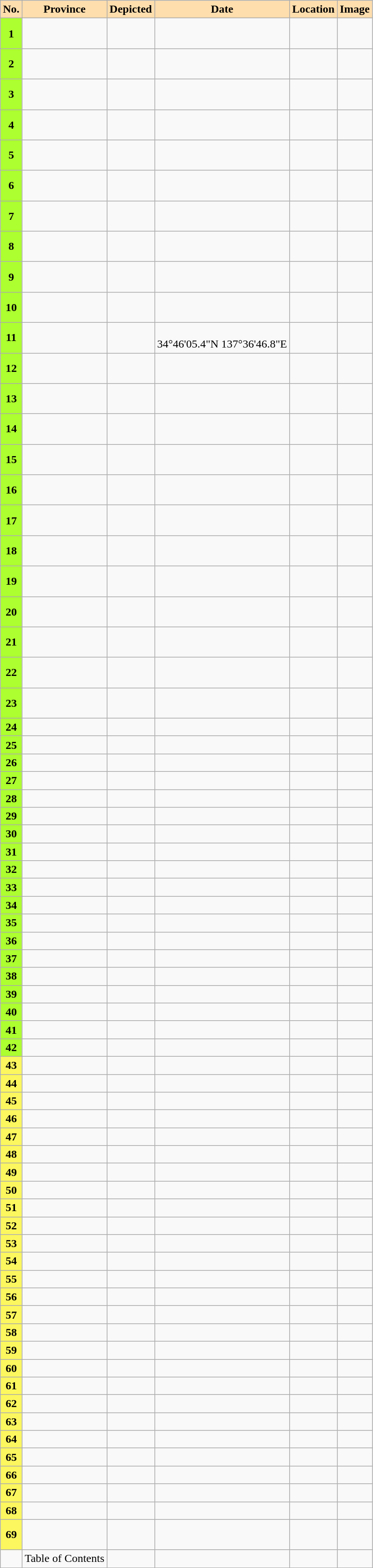<table class="wikitable sortable">
<tr>
<th align="left" style="background:#ffdead;">No.</th>
<th align="left" style="background:#ffdead;">Province</th>
<th align="left" style="background:#ffdead;" class="unsortable">Depicted</th>
<th align="left" style="background:#ffdead;">Date</th>
<th align="left" style="background:#ffdead;">Location </th>
<th align="left" style="background:#ffdead;" class="unsortable">Image</th>
</tr>
<tr>
<th style="background:#ADFF2F;">1</th>
<td></td>
<td></td>
<td></td>
<td><br><br></td>
<td></td>
</tr>
<tr>
<th style="background:#ADFF2F;">2</th>
<td></td>
<td></td>
<td></td>
<td><br><br></td>
<td></td>
</tr>
<tr>
<th style="background:#ADFF2F;">3</th>
<td></td>
<td></td>
<td></td>
<td><br><br></td>
<td></td>
</tr>
<tr>
<th style="background:#ADFF2F;">4</th>
<td></td>
<td></td>
<td></td>
<td><br><br></td>
<td></td>
</tr>
<tr>
<th style="background:#ADFF2F;">5</th>
<td></td>
<td></td>
<td></td>
<td><br><br></td>
<td></td>
</tr>
<tr>
<th style="background:#ADFF2F;">6</th>
<td></td>
<td></td>
<td></td>
<td><br><br></td>
<td></td>
</tr>
<tr>
<th style="background:#ADFF2F;">7</th>
<td></td>
<td></td>
<td></td>
<td><br><br></td>
<td></td>
</tr>
<tr>
<th style="background:#ADFF2F;">8</th>
<td></td>
<td></td>
<td></td>
<td><br><br></td>
<td></td>
</tr>
<tr>
<th style="background:#ADFF2F;">9</th>
<td></td>
<td></td>
<td></td>
<td><br><br></td>
<td></td>
</tr>
<tr>
<th style="background:#ADFF2F;">10</th>
<td></td>
<td></td>
<td></td>
<td><br><br></td>
<td></td>
</tr>
<tr>
<th style="background:#ADFF2F;">11</th>
<td></td>
<td></td>
<td><br>34°46'05.4"N 137°36'46.8"E</td>
<td><br><br></td>
<td></td>
</tr>
<tr>
<th style="background:#ADFF2F;">12</th>
<td></td>
<td></td>
<td></td>
<td><br><br></td>
<td></td>
</tr>
<tr>
<th style="background:#ADFF2F;">13</th>
<td></td>
<td></td>
<td></td>
<td><br><br></td>
<td></td>
</tr>
<tr>
<th style="background:#ADFF2F;">14</th>
<td></td>
<td></td>
<td></td>
<td><br><br></td>
<td></td>
</tr>
<tr>
<th style="background:#ADFF2F;">15</th>
<td></td>
<td></td>
<td></td>
<td><br><br></td>
<td></td>
</tr>
<tr>
<th style="background:#ADFF2F;">16</th>
<td></td>
<td></td>
<td></td>
<td><br><br></td>
<td></td>
</tr>
<tr>
<th style="background:#ADFF2F;">17</th>
<td></td>
<td></td>
<td></td>
<td><br><br></td>
<td></td>
</tr>
<tr>
<th style="background:#ADFF2F;">18</th>
<td></td>
<td></td>
<td></td>
<td><br><br></td>
<td></td>
</tr>
<tr>
<th style="background:#ADFF2F;">19</th>
<td></td>
<td></td>
<td></td>
<td><br><br></td>
<td></td>
</tr>
<tr>
<th style="background:#ADFF2F;">20</th>
<td></td>
<td></td>
<td></td>
<td><br><br></td>
<td></td>
</tr>
<tr>
<th style="background:#ADFF2F;">21</th>
<td></td>
<td></td>
<td></td>
<td><br><br></td>
<td></td>
</tr>
<tr>
<th style="background:#ADFF2F;">22</th>
<td></td>
<td></td>
<td></td>
<td><br><br></td>
<td></td>
</tr>
<tr>
<th style="background:#ADFF2F;">23</th>
<td></td>
<td></td>
<td></td>
<td><br><br></td>
<td></td>
</tr>
<tr>
<th style="background:#ADFF2F;">24</th>
<td></td>
<td></td>
<td></td>
<td><br></td>
<td></td>
</tr>
<tr>
<th style="background:#ADFF2F;">25</th>
<td></td>
<td></td>
<td></td>
<td><br></td>
<td></td>
</tr>
<tr>
<th style="background:#ADFF2F;">26</th>
<td></td>
<td></td>
<td></td>
<td><br></td>
<td></td>
</tr>
<tr>
<th style="background:#ADFF2F;">27</th>
<td></td>
<td></td>
<td></td>
<td><br></td>
<td></td>
</tr>
<tr>
<th style="background:#ADFF2F;">28</th>
<td></td>
<td></td>
<td></td>
<td><br></td>
<td></td>
</tr>
<tr>
<th style="background:#ADFF2F;">29</th>
<td></td>
<td></td>
<td></td>
<td><br></td>
<td></td>
</tr>
<tr>
<th style="background:#ADFF2F;">30</th>
<td></td>
<td></td>
<td></td>
<td><br></td>
<td></td>
</tr>
<tr>
<th style="background:#ADFF2F;">31</th>
<td></td>
<td></td>
<td></td>
<td><br></td>
<td></td>
</tr>
<tr>
<th style="background:#ADFF2F;">32</th>
<td></td>
<td></td>
<td></td>
<td><br></td>
<td></td>
</tr>
<tr>
<th style="background:#ADFF2F;">33</th>
<td></td>
<td></td>
<td></td>
<td><br></td>
<td></td>
</tr>
<tr>
<th style="background:#ADFF2F;">34</th>
<td></td>
<td></td>
<td></td>
<td><br></td>
<td></td>
</tr>
<tr>
<th style="background:#ADFF2F;">35</th>
<td></td>
<td></td>
<td></td>
<td><br></td>
<td></td>
</tr>
<tr>
<th style="background:#ADFF2F;">36</th>
<td></td>
<td></td>
<td></td>
<td><br></td>
<td></td>
</tr>
<tr>
<th style="background:#ADFF2F;">37</th>
<td></td>
<td></td>
<td></td>
<td><br></td>
<td></td>
</tr>
<tr>
<th style="background:#ADFF2F;">38</th>
<td></td>
<td></td>
<td></td>
<td><br></td>
<td></td>
</tr>
<tr>
<th style="background:#ADFF2F;">39</th>
<td></td>
<td></td>
<td></td>
<td><br></td>
<td></td>
</tr>
<tr>
<th style="background:#ADFF2F;">40</th>
<td></td>
<td></td>
<td></td>
<td><br></td>
<td></td>
</tr>
<tr>
<th style="background:#ADFF2F;">41</th>
<td></td>
<td></td>
<td></td>
<td><br></td>
<td></td>
</tr>
<tr>
<th style="background:#ADFF2F;">42</th>
<td></td>
<td></td>
<td></td>
<td><br></td>
<td></td>
</tr>
<tr>
<th style="background:#FCF75E;">43</th>
<td></td>
<td></td>
<td></td>
<td><br></td>
<td></td>
</tr>
<tr>
<th style="background:#FCF75E;">44</th>
<td></td>
<td></td>
<td></td>
<td><br></td>
<td></td>
</tr>
<tr>
<th style="background:#FCF75E;">45</th>
<td></td>
<td></td>
<td></td>
<td><br></td>
<td></td>
</tr>
<tr>
<th style="background:#FCF75E;">46</th>
<td></td>
<td></td>
<td></td>
<td><br></td>
<td></td>
</tr>
<tr>
<th style="background:#FCF75E;">47</th>
<td></td>
<td></td>
<td></td>
<td><br></td>
<td></td>
</tr>
<tr>
<th style="background:#FCF75E;">48</th>
<td></td>
<td></td>
<td></td>
<td><br></td>
<td></td>
</tr>
<tr>
<th style="background:#FCF75E;">49</th>
<td></td>
<td></td>
<td></td>
<td><br></td>
<td></td>
</tr>
<tr>
<th style="background:#FCF75E;">50</th>
<td></td>
<td></td>
<td></td>
<td><br></td>
<td></td>
</tr>
<tr>
<th style="background:#FCF75E;">51</th>
<td></td>
<td></td>
<td></td>
<td><br></td>
<td></td>
</tr>
<tr>
<th style="background:#FCF75E;">52</th>
<td></td>
<td></td>
<td></td>
<td><br></td>
<td></td>
</tr>
<tr>
<th style="background:#FCF75E;">53</th>
<td></td>
<td></td>
<td></td>
<td><br></td>
<td></td>
</tr>
<tr>
<th style="background:#FCF75E;">54</th>
<td></td>
<td></td>
<td></td>
<td><br></td>
<td></td>
</tr>
<tr>
<th style="background:#FCF75E;">55</th>
<td></td>
<td></td>
<td></td>
<td><br></td>
<td></td>
</tr>
<tr>
<th style="background:#FCF75E;">56</th>
<td></td>
<td></td>
<td></td>
<td><br></td>
<td></td>
</tr>
<tr>
<th style="background:#FCF75E;">57</th>
<td></td>
<td></td>
<td></td>
<td><br></td>
<td></td>
</tr>
<tr>
<th style="background:#FCF75E;">58</th>
<td></td>
<td></td>
<td></td>
<td><br></td>
<td></td>
</tr>
<tr>
<th style="background:#FCF75E;">59</th>
<td></td>
<td></td>
<td></td>
<td><br></td>
<td></td>
</tr>
<tr>
<th style="background:#FCF75E;">60</th>
<td></td>
<td></td>
<td></td>
<td><br></td>
<td></td>
</tr>
<tr>
<th style="background:#FCF75E;">61</th>
<td></td>
<td></td>
<td></td>
<td><br></td>
<td></td>
</tr>
<tr>
<th style="background:#FCF75E;">62</th>
<td></td>
<td></td>
<td></td>
<td><br></td>
<td></td>
</tr>
<tr>
<th style="background:#FCF75E;">63</th>
<td></td>
<td></td>
<td></td>
<td><br></td>
<td></td>
</tr>
<tr>
<th style="background:#FCF75E;">64</th>
<td></td>
<td></td>
<td></td>
<td><br></td>
<td></td>
</tr>
<tr>
<th style="background:#FCF75E;">65</th>
<td></td>
<td></td>
<td></td>
<td><br></td>
<td></td>
</tr>
<tr>
<th style="background:#FCF75E;">66</th>
<td></td>
<td></td>
<td></td>
<td><br></td>
<td></td>
</tr>
<tr>
<th style="background:#FCF75E;">67</th>
<td></td>
<td></td>
<td></td>
<td><br></td>
<td></td>
</tr>
<tr>
<th style="background:#FCF75E;">68</th>
<td></td>
<td></td>
<td></td>
<td><br></td>
<td></td>
</tr>
<tr>
<th style="background:#FCF75E;">69</th>
<td></td>
<td></td>
<td></td>
<td><br><br></td>
<td></td>
</tr>
<tr>
<td data-sort-value="0"></td>
<td>Table of Contents</td>
<td></td>
<td></td>
<td></td>
<td></td>
</tr>
</table>
